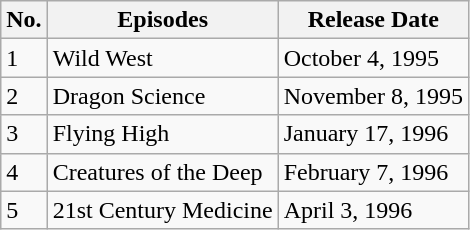<table class="wikitable">
<tr>
<th>No.</th>
<th>Episodes</th>
<th>Release Date</th>
</tr>
<tr>
<td>1</td>
<td>Wild West</td>
<td>October 4, 1995</td>
</tr>
<tr>
<td>2</td>
<td>Dragon Science</td>
<td>November 8, 1995</td>
</tr>
<tr>
<td>3</td>
<td>Flying High</td>
<td>January 17, 1996</td>
</tr>
<tr>
<td>4</td>
<td>Creatures of the Deep</td>
<td>February 7, 1996</td>
</tr>
<tr>
<td>5</td>
<td>21st Century Medicine</td>
<td>April 3, 1996</td>
</tr>
</table>
